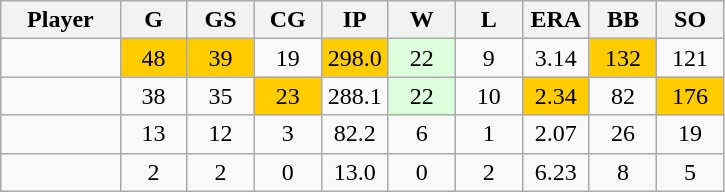<table class="wikitable sortable">
<tr>
<th bgcolor="#DDDDFF" width="16%">Player</th>
<th bgcolor="#DDDDFF" width="9%">G</th>
<th bgcolor="#DDDDFF" width="9%">GS</th>
<th bgcolor="#DDDDFF" width="9%">CG</th>
<th bgcolor="#DDDDFF" width="9%">IP</th>
<th bgcolor="#DDDDFF" width="9%">W</th>
<th bgcolor="#DDDDFF" width="9%">L</th>
<th bgcolor="#DDDDFF" width="9%">ERA</th>
<th bgcolor="#DDDDFF" width="9%">BB</th>
<th bgcolor="#DDDDFF" width="9%">SO</th>
</tr>
<tr align="center">
<td></td>
<td bgcolor=#ffcc00>48</td>
<td bgcolor=#ffcc00>39</td>
<td>19</td>
<td bgcolor=#ffcc00>298.0</td>
<td bgcolor=#DDFFDD>22</td>
<td>9</td>
<td>3.14</td>
<td bgcolor=#ffcc00>132</td>
<td>121</td>
</tr>
<tr align="center">
<td></td>
<td>38</td>
<td>35</td>
<td bgcolor=#ffcc00>23</td>
<td>288.1</td>
<td bgcolor=#DDFFDD>22</td>
<td>10</td>
<td bgcolor=#ffcc00>2.34</td>
<td>82</td>
<td bgcolor=#ffcc00>176</td>
</tr>
<tr align="center">
<td></td>
<td>13</td>
<td>12</td>
<td>3</td>
<td>82.2</td>
<td>6</td>
<td>1</td>
<td>2.07</td>
<td>26</td>
<td>19</td>
</tr>
<tr align="center">
<td></td>
<td>2</td>
<td>2</td>
<td>0</td>
<td>13.0</td>
<td>0</td>
<td>2</td>
<td>6.23</td>
<td>8</td>
<td>5</td>
</tr>
</table>
